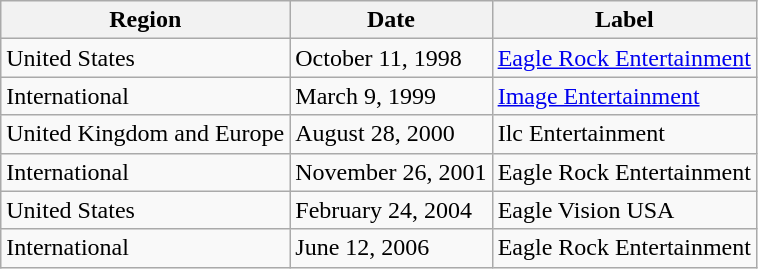<table class="wikitable">
<tr>
<th align="center">Region</th>
<th align="center">Date</th>
<th align="center">Label</th>
</tr>
<tr>
<td align="left">United States</td>
<td align="left">October 11, 1998</td>
<td align="left"><a href='#'>Eagle Rock Entertainment</a></td>
</tr>
<tr>
<td align="left">International</td>
<td align="left">March 9, 1999</td>
<td align="left"><a href='#'>Image Entertainment</a></td>
</tr>
<tr>
<td align="left">United Kingdom and Europe</td>
<td align="left">August 28, 2000</td>
<td align="left">Ilc Entertainment</td>
</tr>
<tr>
<td align="left">International</td>
<td align="left">November 26, 2001</td>
<td align="left">Eagle Rock Entertainment</td>
</tr>
<tr>
<td align="left">United States</td>
<td align="left">February 24, 2004</td>
<td align="left">Eagle Vision USA</td>
</tr>
<tr>
<td align="left">International</td>
<td align="left">June 12, 2006</td>
<td align="left">Eagle Rock Entertainment</td>
</tr>
</table>
